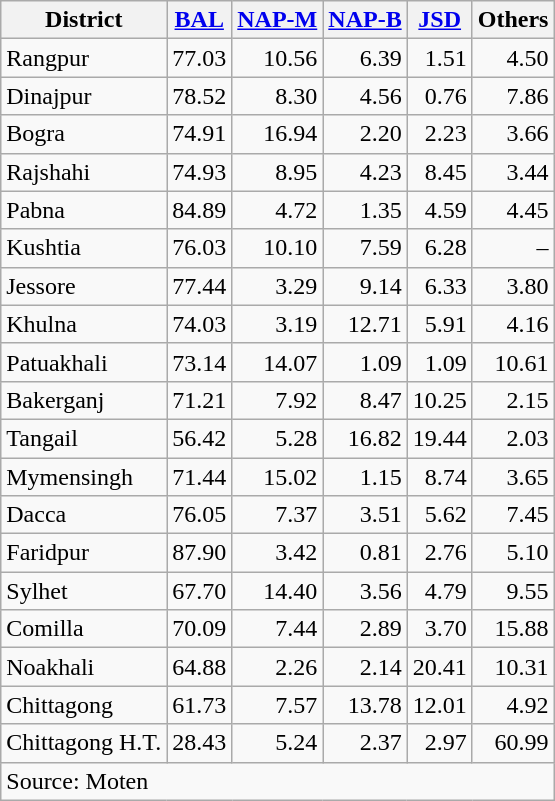<table class="wikitable sortable" style=text-align:right>
<tr>
<th>District</th>
<th><a href='#'>BAL</a></th>
<th><a href='#'>NAP-M</a></th>
<th><a href='#'>NAP-B</a></th>
<th><a href='#'>JSD</a></th>
<th>Others</th>
</tr>
<tr>
<td align=left>Rangpur</td>
<td>77.03</td>
<td>10.56</td>
<td>6.39</td>
<td>1.51</td>
<td>4.50</td>
</tr>
<tr>
<td align=left>Dinajpur</td>
<td>78.52</td>
<td>8.30</td>
<td>4.56</td>
<td>0.76</td>
<td>7.86</td>
</tr>
<tr>
<td align=left>Bogra</td>
<td>74.91</td>
<td>16.94</td>
<td>2.20</td>
<td>2.23</td>
<td>3.66</td>
</tr>
<tr>
<td align=left>Rajshahi</td>
<td>74.93</td>
<td>8.95</td>
<td>4.23</td>
<td>8.45</td>
<td>3.44</td>
</tr>
<tr>
<td align=left>Pabna</td>
<td>84.89</td>
<td>4.72</td>
<td>1.35</td>
<td>4.59</td>
<td>4.45</td>
</tr>
<tr>
<td align=left>Kushtia</td>
<td>76.03</td>
<td>10.10</td>
<td>7.59</td>
<td>6.28</td>
<td>–</td>
</tr>
<tr>
<td align=left>Jessore</td>
<td>77.44</td>
<td>3.29</td>
<td>9.14</td>
<td>6.33</td>
<td>3.80</td>
</tr>
<tr>
<td align=left>Khulna</td>
<td>74.03</td>
<td>3.19</td>
<td>12.71</td>
<td>5.91</td>
<td>4.16</td>
</tr>
<tr>
<td align=left>Patuakhali</td>
<td>73.14</td>
<td>14.07</td>
<td>1.09</td>
<td>1.09</td>
<td>10.61</td>
</tr>
<tr>
<td align=left>Bakerganj</td>
<td>71.21</td>
<td>7.92</td>
<td>8.47</td>
<td>10.25</td>
<td>2.15</td>
</tr>
<tr>
<td align=left>Tangail</td>
<td>56.42</td>
<td>5.28</td>
<td>16.82</td>
<td>19.44</td>
<td>2.03</td>
</tr>
<tr>
<td align=left>Mymensingh</td>
<td>71.44</td>
<td>15.02</td>
<td>1.15</td>
<td>8.74</td>
<td>3.65</td>
</tr>
<tr>
<td align=left>Dacca</td>
<td>76.05</td>
<td>7.37</td>
<td>3.51</td>
<td>5.62</td>
<td>7.45</td>
</tr>
<tr>
<td align=left>Faridpur</td>
<td>87.90</td>
<td>3.42</td>
<td>0.81</td>
<td>2.76</td>
<td>5.10</td>
</tr>
<tr>
<td align=left>Sylhet</td>
<td>67.70</td>
<td>14.40</td>
<td>3.56</td>
<td>4.79</td>
<td>9.55</td>
</tr>
<tr>
<td align=left>Comilla</td>
<td>70.09</td>
<td>7.44</td>
<td>2.89</td>
<td>3.70</td>
<td>15.88</td>
</tr>
<tr>
<td align=left>Noakhali</td>
<td>64.88</td>
<td>2.26</td>
<td>2.14</td>
<td>20.41</td>
<td>10.31</td>
</tr>
<tr>
<td align=left>Chittagong</td>
<td>61.73</td>
<td>7.57</td>
<td>13.78</td>
<td>12.01</td>
<td>4.92</td>
</tr>
<tr>
<td align=left>Chittagong H.T.</td>
<td>28.43</td>
<td>5.24</td>
<td>2.37</td>
<td>2.97</td>
<td>60.99</td>
</tr>
<tr class=sortbottom>
<td align=left colspan=6>Source: Moten</td>
</tr>
</table>
